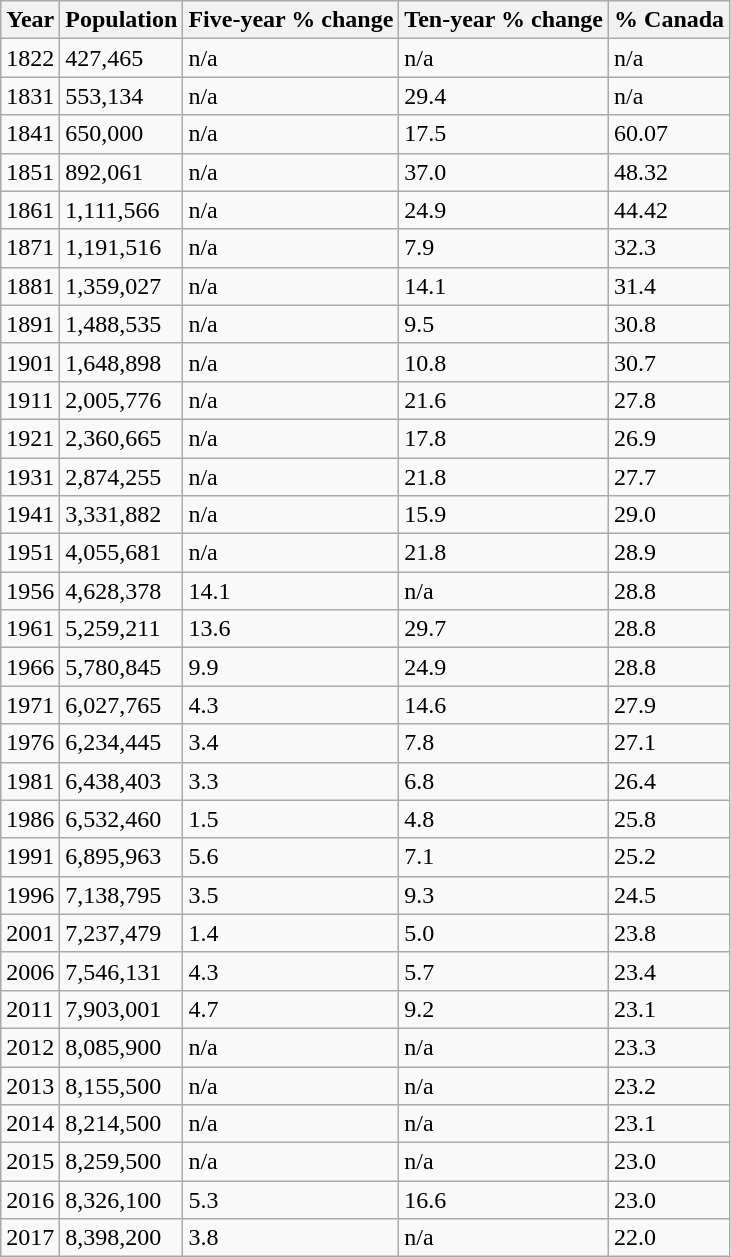<table class="wikitable">
<tr>
<th>Year</th>
<th>Population</th>
<th>Five-year % change</th>
<th>Ten-year % change</th>
<th>% Canada</th>
</tr>
<tr>
<td>1822</td>
<td>427,465</td>
<td>n/a</td>
<td>n/a</td>
<td>n/a</td>
</tr>
<tr>
<td>1831</td>
<td>553,134</td>
<td>n/a</td>
<td>29.4</td>
<td>n/a</td>
</tr>
<tr>
<td>1841</td>
<td>650,000</td>
<td>n/a</td>
<td>17.5</td>
<td>60.07</td>
</tr>
<tr>
<td>1851</td>
<td>892,061</td>
<td>n/a</td>
<td>37.0</td>
<td>48.32</td>
</tr>
<tr>
<td>1861</td>
<td>1,111,566</td>
<td>n/a</td>
<td>24.9</td>
<td>44.42</td>
</tr>
<tr>
<td>1871</td>
<td>1,191,516</td>
<td>n/a</td>
<td>7.9</td>
<td>32.3</td>
</tr>
<tr>
<td>1881</td>
<td>1,359,027</td>
<td>n/a</td>
<td>14.1</td>
<td>31.4</td>
</tr>
<tr>
<td>1891</td>
<td>1,488,535</td>
<td>n/a</td>
<td>9.5</td>
<td>30.8</td>
</tr>
<tr>
<td>1901</td>
<td>1,648,898</td>
<td>n/a</td>
<td>10.8</td>
<td>30.7</td>
</tr>
<tr>
<td>1911</td>
<td>2,005,776</td>
<td>n/a</td>
<td>21.6</td>
<td>27.8</td>
</tr>
<tr>
<td>1921</td>
<td>2,360,665</td>
<td>n/a</td>
<td>17.8</td>
<td>26.9</td>
</tr>
<tr>
<td>1931</td>
<td>2,874,255</td>
<td>n/a</td>
<td>21.8</td>
<td>27.7</td>
</tr>
<tr>
<td>1941</td>
<td>3,331,882</td>
<td>n/a</td>
<td>15.9</td>
<td>29.0</td>
</tr>
<tr>
<td>1951</td>
<td>4,055,681</td>
<td>n/a</td>
<td>21.8</td>
<td>28.9</td>
</tr>
<tr>
<td>1956</td>
<td>4,628,378</td>
<td>14.1</td>
<td>n/a</td>
<td>28.8</td>
</tr>
<tr>
<td>1961</td>
<td>5,259,211</td>
<td>13.6</td>
<td>29.7</td>
<td>28.8</td>
</tr>
<tr>
<td>1966</td>
<td>5,780,845</td>
<td>9.9</td>
<td>24.9</td>
<td>28.8</td>
</tr>
<tr>
<td>1971</td>
<td>6,027,765</td>
<td>4.3</td>
<td>14.6</td>
<td>27.9</td>
</tr>
<tr>
<td>1976</td>
<td>6,234,445</td>
<td>3.4</td>
<td>7.8</td>
<td>27.1</td>
</tr>
<tr>
<td>1981</td>
<td>6,438,403</td>
<td>3.3</td>
<td>6.8</td>
<td>26.4</td>
</tr>
<tr>
<td>1986</td>
<td>6,532,460</td>
<td>1.5</td>
<td>4.8</td>
<td>25.8</td>
</tr>
<tr>
<td>1991</td>
<td>6,895,963</td>
<td>5.6</td>
<td>7.1</td>
<td>25.2</td>
</tr>
<tr>
<td>1996</td>
<td>7,138,795</td>
<td>3.5</td>
<td>9.3</td>
<td>24.5</td>
</tr>
<tr>
<td>2001</td>
<td>7,237,479</td>
<td>1.4</td>
<td>5.0</td>
<td>23.8</td>
</tr>
<tr>
<td>2006</td>
<td>7,546,131</td>
<td>4.3</td>
<td>5.7</td>
<td>23.4</td>
</tr>
<tr>
<td>2011</td>
<td>7,903,001</td>
<td>4.7</td>
<td>9.2</td>
<td>23.1</td>
</tr>
<tr>
<td>2012</td>
<td>8,085,900</td>
<td>n/a</td>
<td>n/a</td>
<td>23.3</td>
</tr>
<tr>
<td>2013</td>
<td>8,155,500</td>
<td>n/a</td>
<td>n/a</td>
<td>23.2</td>
</tr>
<tr>
<td>2014</td>
<td>8,214,500</td>
<td>n/a</td>
<td>n/a</td>
<td>23.1</td>
</tr>
<tr>
<td>2015</td>
<td>8,259,500</td>
<td>n/a</td>
<td>n/a</td>
<td>23.0</td>
</tr>
<tr>
<td>2016</td>
<td>8,326,100</td>
<td>5.3</td>
<td>16.6</td>
<td>23.0</td>
</tr>
<tr>
<td>2017</td>
<td>8,398,200</td>
<td>3.8</td>
<td>n/a</td>
<td>22.0</td>
</tr>
</table>
